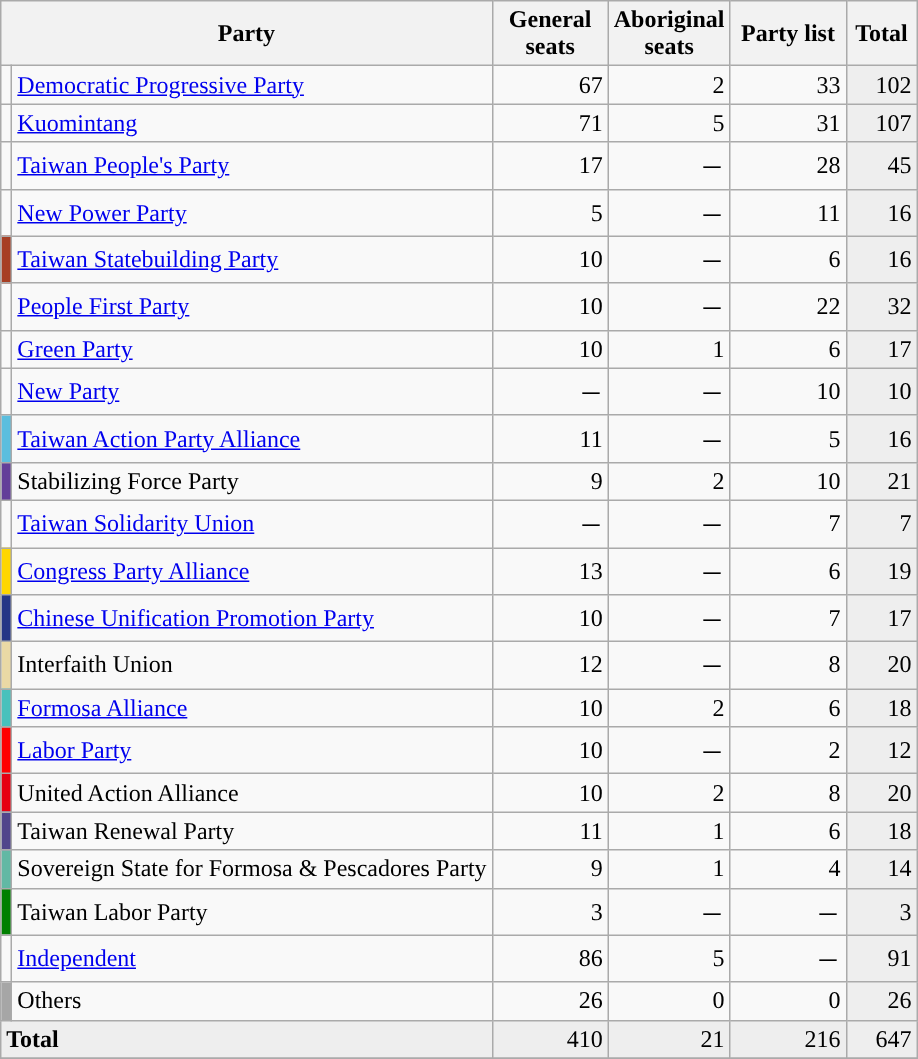<table class="wikitable sortable" style="text-align: right">
<tr>
<th colspan=2 align="center" width="270">Party</th>
<th align="center" width="70">General seats</th>
<th align="center" width="70">Aboriginal seats</th>
<th align="center" width="70">Party list</th>
<th align="center" width="40">Total</th>
</tr>
<tr>
<td></td>
<td align="left"><a href='#'>Democratic Progressive Party</a></td>
<td>67</td>
<td>2</td>
<td>33</td>
<td bgcolor="#eeeeee">102</td>
</tr>
<tr>
<td></td>
<td align=left><a href='#'>Kuomintang</a></td>
<td>71</td>
<td>5</td>
<td>31</td>
<td bgcolor="#eeeeee">107</td>
</tr>
<tr>
<td></td>
<td align=left><a href='#'>Taiwan People's Party</a></td>
<td>17</td>
<td>－</td>
<td>28</td>
<td bgcolor="#eeeeee">45</td>
</tr>
<tr>
<td></td>
<td align="left"><a href='#'>New Power Party</a></td>
<td>5</td>
<td>－</td>
<td>11</td>
<td bgcolor="#eeeeee">16</td>
</tr>
<tr>
<td bgcolor="#a73f24"></td>
<td align="left"><a href='#'>Taiwan Statebuilding Party</a></td>
<td>10</td>
<td>－</td>
<td>6</td>
<td bgcolor="#eeeeee">16</td>
</tr>
<tr>
<td></td>
<td align=left><a href='#'>People First Party</a></td>
<td>10</td>
<td>－</td>
<td>22</td>
<td bgcolor="#eeeeee">32</td>
</tr>
<tr>
<td></td>
<td align="left"><a href='#'>Green Party</a></td>
<td>10</td>
<td>1</td>
<td>6</td>
<td bgcolor="#eeeeee">17</td>
</tr>
<tr>
<td></td>
<td align="left"><a href='#'>New Party</a></td>
<td>－</td>
<td>－</td>
<td>10</td>
<td bgcolor="#eeeeee">10</td>
</tr>
<tr>
<td bgcolor="#5BBEDE"></td>
<td align="left"><a href='#'>Taiwan Action Party Alliance</a></td>
<td>11</td>
<td>－</td>
<td>5</td>
<td bgcolor="#eeeeee">16</td>
</tr>
<tr>
<td bgcolor="#633f99"></td>
<td align=left>Stabilizing Force Party</td>
<td>9</td>
<td>2</td>
<td>10</td>
<td bgcolor="#eeeeee">21</td>
</tr>
<tr>
<td></td>
<td align=left><a href='#'>Taiwan Solidarity Union</a></td>
<td>－</td>
<td>－</td>
<td>7</td>
<td bgcolor="#eeeeee">7</td>
</tr>
<tr>
<td bgcolor="#FFD701"></td>
<td align="left"><a href='#'>Congress Party Alliance</a></td>
<td>13</td>
<td>－</td>
<td>6</td>
<td bgcolor="#eeeeee">19</td>
</tr>
<tr>
<td bgcolor="#253686"></td>
<td align="left"><a href='#'>Chinese Unification Promotion Party</a></td>
<td>10</td>
<td>－</td>
<td>7</td>
<td bgcolor="#eeeeee">17</td>
</tr>
<tr>
<td bgcolor="#ead9a5"></td>
<td align="left">Interfaith Union</td>
<td>12</td>
<td>－</td>
<td>8</td>
<td bgcolor="#eeeeee">20</td>
</tr>
<tr>
<td bgcolor="#48C1BC"></td>
<td align="left"><a href='#'>Formosa Alliance</a></td>
<td>10</td>
<td>2</td>
<td>6</td>
<td bgcolor="#eeeeee">18</td>
</tr>
<tr>
<td bgcolor="red"></td>
<td align="left"><a href='#'>Labor Party</a></td>
<td>10</td>
<td>－</td>
<td>2</td>
<td bgcolor="#eeeeee">12</td>
</tr>
<tr>
<td bgcolor="#e60012"></td>
<td align="left">United Action Alliance</td>
<td>10</td>
<td>2</td>
<td>8</td>
<td bgcolor="#eeeeee">20</td>
</tr>
<tr>
<td bgcolor="#51458B"></td>
<td align="left">Taiwan Renewal Party</td>
<td>11</td>
<td>1</td>
<td>6</td>
<td bgcolor="#eeeeee">18</td>
</tr>
<tr>
<td bgcolor="#62b8a4"></td>
<td align="left">Sovereign State for Formosa & Pescadores Party</td>
<td>9</td>
<td>1</td>
<td>4</td>
<td bgcolor="#eeeeee">14</td>
</tr>
<tr>
<td bgcolor="#008000"></td>
<td align="left">Taiwan Labor Party</td>
<td>3</td>
<td>－</td>
<td>－</td>
<td bgcolor="#eeeeee">3</td>
</tr>
<tr>
<td></td>
<td align="left"><a href='#'>Independent</a></td>
<td>86</td>
<td>5</td>
<td>－</td>
<td bgcolor="#eeeeee">91</td>
</tr>
<tr>
<td bgcolor="#A6A6A6"></td>
<td align="left">Others</td>
<td>26</td>
<td>0</td>
<td>0</td>
<td bgcolor="#eeeeee">26</td>
</tr>
<tr bgcolor="#EEEEEE"">
<td colspan=2 align="left"><strong>Total</strong></td>
<td>410</td>
<td>21</td>
<td>216</td>
<td>647</td>
</tr>
<tr>
</tr>
</table>
